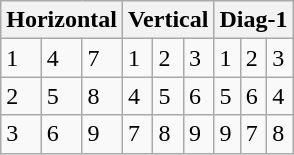<table class="wikitable">
<tr>
<th colspan=3>Horizontal</th>
<th colspan=3>Vertical</th>
<th colspan=3>Diag-1</th>
</tr>
<tr>
<td>1</td>
<td>4</td>
<td>7</td>
<td>1</td>
<td>2</td>
<td>3</td>
<td>1</td>
<td>2</td>
<td>3</td>
</tr>
<tr>
<td>2</td>
<td>5</td>
<td>8</td>
<td>4</td>
<td>5</td>
<td>6</td>
<td>5</td>
<td>6</td>
<td>4</td>
</tr>
<tr>
<td>3</td>
<td>6</td>
<td>9</td>
<td>7</td>
<td>8</td>
<td>9</td>
<td>9</td>
<td>7</td>
<td>8</td>
</tr>
</table>
